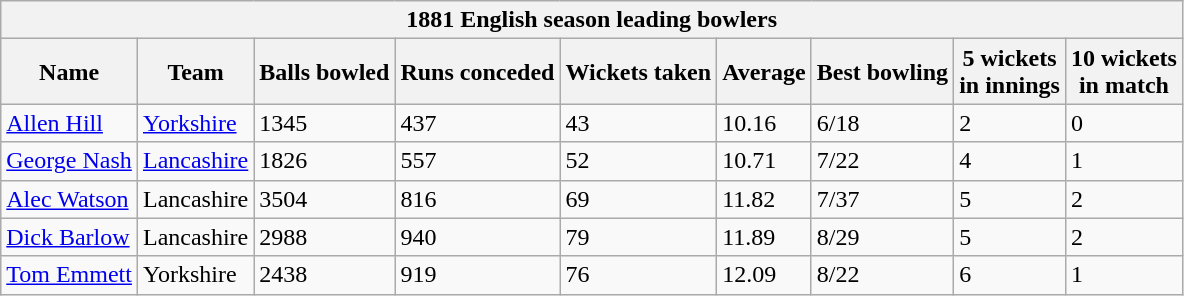<table class="wikitable">
<tr>
<th bgcolor="#efefef" colspan="9">1881 English season leading bowlers</th>
</tr>
<tr bgcolor="#efefef">
<th>Name</th>
<th>Team</th>
<th>Balls bowled</th>
<th>Runs conceded</th>
<th>Wickets taken</th>
<th>Average</th>
<th>Best bowling</th>
<th>5 wickets<br>in innings</th>
<th>10 wickets<br>in match</th>
</tr>
<tr>
<td><a href='#'>Allen Hill</a></td>
<td><a href='#'>Yorkshire</a></td>
<td>1345</td>
<td>437</td>
<td>43</td>
<td>10.16</td>
<td>6/18</td>
<td>2</td>
<td>0</td>
</tr>
<tr>
<td><a href='#'>George Nash</a></td>
<td><a href='#'>Lancashire</a></td>
<td>1826</td>
<td>557</td>
<td>52</td>
<td>10.71</td>
<td>7/22</td>
<td>4</td>
<td>1</td>
</tr>
<tr>
<td><a href='#'>Alec Watson</a></td>
<td>Lancashire</td>
<td>3504</td>
<td>816</td>
<td>69</td>
<td>11.82</td>
<td>7/37</td>
<td>5</td>
<td>2</td>
</tr>
<tr>
<td><a href='#'>Dick Barlow</a></td>
<td>Lancashire</td>
<td>2988</td>
<td>940</td>
<td>79</td>
<td>11.89</td>
<td>8/29</td>
<td>5</td>
<td>2</td>
</tr>
<tr>
<td><a href='#'>Tom Emmett</a></td>
<td>Yorkshire</td>
<td>2438</td>
<td>919</td>
<td>76</td>
<td>12.09</td>
<td>8/22</td>
<td>6</td>
<td>1</td>
</tr>
</table>
